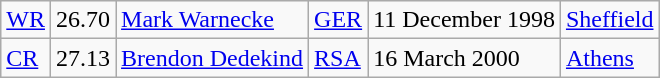<table class="wikitable">
<tr>
<td><a href='#'>WR</a></td>
<td>26.70</td>
<td><a href='#'>Mark Warnecke</a></td>
<td><a href='#'>GER</a></td>
<td>11 December 1998</td>
<td><a href='#'>Sheffield</a></td>
</tr>
<tr>
<td><a href='#'>CR</a></td>
<td>27.13</td>
<td><a href='#'>Brendon Dedekind</a></td>
<td><a href='#'>RSA</a></td>
<td>16 March 2000</td>
<td><a href='#'>Athens</a></td>
</tr>
</table>
